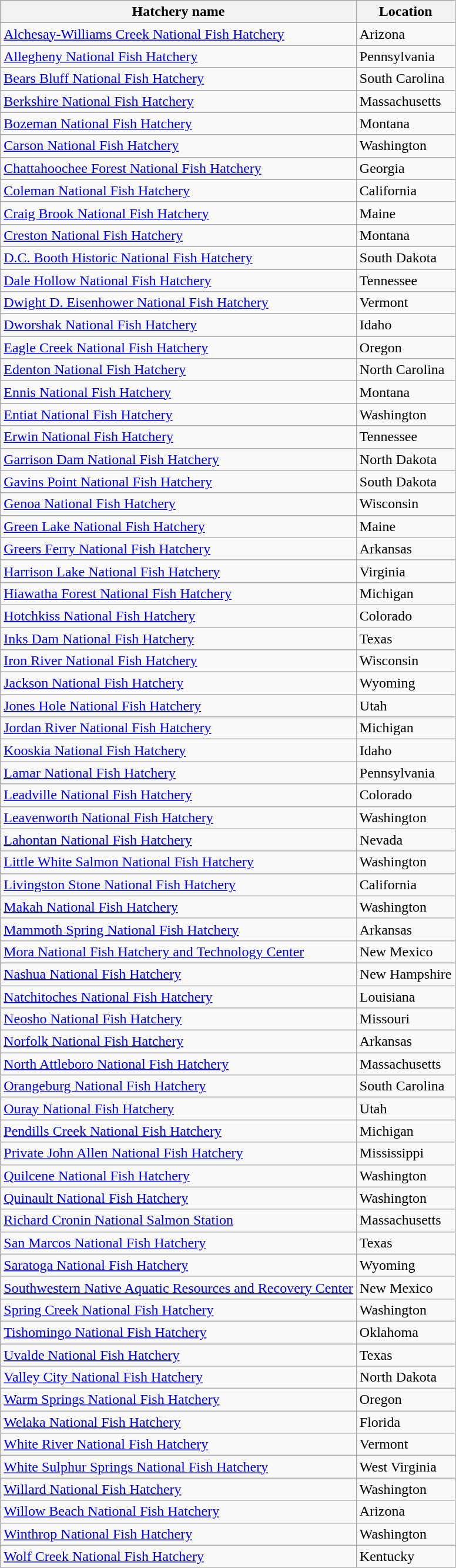<table class="wikitable sortable">
<tr>
<th>Hatchery name</th>
<th>Location</th>
</tr>
<tr>
<td><a href='#'>Alchesay-Williams Creek National Fish Hatchery</a></td>
<td>Arizona</td>
</tr>
<tr>
<td><a href='#'>Allegheny National Fish Hatchery</a></td>
<td>Pennsylvania</td>
</tr>
<tr>
<td><a href='#'>Bears Bluff National Fish Hatchery</a></td>
<td>South Carolina</td>
</tr>
<tr>
<td><a href='#'>Berkshire National Fish Hatchery</a></td>
<td>Massachusetts</td>
</tr>
<tr>
<td><a href='#'>Bozeman National Fish Hatchery</a></td>
<td>Montana</td>
</tr>
<tr>
<td><a href='#'>Carson National Fish Hatchery</a></td>
<td>Washington</td>
</tr>
<tr>
<td><a href='#'>Chattahoochee Forest National Fish Hatchery</a></td>
<td>Georgia</td>
</tr>
<tr>
<td><a href='#'>Coleman National Fish Hatchery</a></td>
<td>California</td>
</tr>
<tr>
<td><a href='#'>Craig Brook National Fish Hatchery</a></td>
<td>Maine</td>
</tr>
<tr>
<td><a href='#'>Creston National Fish Hatchery</a></td>
<td>Montana</td>
</tr>
<tr>
<td><a href='#'>D.C. Booth Historic National Fish Hatchery</a></td>
<td>South Dakota</td>
</tr>
<tr>
<td><a href='#'>Dale Hollow National Fish Hatchery</a></td>
<td>Tennessee</td>
</tr>
<tr>
<td><a href='#'>Dwight D. Eisenhower National Fish Hatchery</a></td>
<td>Vermont</td>
</tr>
<tr>
<td><a href='#'>Dworshak National Fish Hatchery</a></td>
<td>Idaho</td>
</tr>
<tr>
<td><a href='#'>Eagle Creek National Fish Hatchery</a></td>
<td>Oregon</td>
</tr>
<tr>
<td><a href='#'>Edenton National Fish Hatchery</a></td>
<td>North Carolina</td>
</tr>
<tr>
<td><a href='#'>Ennis National Fish Hatchery</a></td>
<td>Montana</td>
</tr>
<tr>
<td><a href='#'>Entiat National Fish Hatchery</a></td>
<td>Washington</td>
</tr>
<tr>
<td><a href='#'>Erwin National Fish Hatchery</a></td>
<td>Tennessee</td>
</tr>
<tr>
<td><a href='#'>Garrison Dam National Fish Hatchery</a></td>
<td>North Dakota</td>
</tr>
<tr>
<td><a href='#'>Gavins Point National Fish Hatchery</a></td>
<td>South Dakota</td>
</tr>
<tr>
<td><a href='#'>Genoa National Fish Hatchery</a></td>
<td>Wisconsin</td>
</tr>
<tr>
<td><a href='#'>Green Lake National Fish Hatchery</a></td>
<td>Maine</td>
</tr>
<tr>
<td><a href='#'>Greers Ferry National Fish Hatchery</a></td>
<td>Arkansas</td>
</tr>
<tr>
<td><a href='#'>Harrison Lake National Fish Hatchery</a></td>
<td>Virginia</td>
</tr>
<tr>
<td><a href='#'>Hiawatha Forest National Fish Hatchery</a></td>
<td>Michigan</td>
</tr>
<tr>
<td><a href='#'>Hotchkiss National Fish Hatchery</a></td>
<td>Colorado</td>
</tr>
<tr>
<td><a href='#'>Inks Dam National Fish Hatchery</a></td>
<td>Texas</td>
</tr>
<tr>
<td><a href='#'>Iron River National Fish Hatchery</a></td>
<td>Wisconsin</td>
</tr>
<tr>
<td><a href='#'>Jackson National Fish Hatchery</a></td>
<td>Wyoming</td>
</tr>
<tr>
<td><a href='#'>Jones Hole National Fish Hatchery</a></td>
<td>Utah</td>
</tr>
<tr>
<td><a href='#'>Jordan River National Fish Hatchery</a></td>
<td>Michigan</td>
</tr>
<tr>
<td><a href='#'>Kooskia National Fish Hatchery</a></td>
<td>Idaho</td>
</tr>
<tr>
<td><a href='#'>Lamar National Fish Hatchery</a></td>
<td>Pennsylvania</td>
</tr>
<tr>
<td><a href='#'>Leadville National Fish Hatchery</a></td>
<td>Colorado</td>
</tr>
<tr>
<td><a href='#'>Leavenworth National Fish Hatchery</a></td>
<td>Washington</td>
</tr>
<tr>
<td><a href='#'>Lahontan National Fish Hatchery</a></td>
<td>Nevada</td>
</tr>
<tr>
<td><a href='#'>Little White Salmon National Fish Hatchery</a></td>
<td>Washington</td>
</tr>
<tr>
<td><a href='#'>Livingston Stone National Fish Hatchery</a></td>
<td>California</td>
</tr>
<tr>
<td><a href='#'>Makah National Fish Hatchery</a></td>
<td>Washington</td>
</tr>
<tr>
<td><a href='#'>Mammoth Spring National Fish Hatchery</a></td>
<td>Arkansas</td>
</tr>
<tr>
<td><a href='#'>Mora National Fish Hatchery and Technology Center</a></td>
<td>New Mexico</td>
</tr>
<tr>
<td><a href='#'>Nashua National Fish Hatchery</a></td>
<td>New Hampshire</td>
</tr>
<tr>
<td><a href='#'>Natchitoches National Fish Hatchery</a></td>
<td>Louisiana</td>
</tr>
<tr>
<td><a href='#'>Neosho National Fish Hatchery</a></td>
<td>Missouri</td>
</tr>
<tr>
<td><a href='#'>Norfolk National Fish Hatchery</a></td>
<td>Arkansas</td>
</tr>
<tr>
<td><a href='#'>North Attleboro National Fish Hatchery</a></td>
<td>Massachusetts</td>
</tr>
<tr>
<td><a href='#'>Orangeburg National Fish Hatchery</a></td>
<td>South Carolina</td>
</tr>
<tr>
<td><a href='#'>Ouray National Fish Hatchery</a></td>
<td>Utah</td>
</tr>
<tr>
<td><a href='#'>Pendills Creek National Fish Hatchery</a></td>
<td>Michigan</td>
</tr>
<tr>
<td><a href='#'>Private John Allen National Fish Hatchery</a></td>
<td>Mississippi</td>
</tr>
<tr>
<td><a href='#'>Quilcene National Fish Hatchery</a></td>
<td>Washington</td>
</tr>
<tr>
<td><a href='#'>Quinault National Fish Hatchery</a></td>
<td>Washington</td>
</tr>
<tr>
<td><a href='#'>Richard Cronin National Salmon Station</a></td>
<td>Massachusetts</td>
</tr>
<tr>
<td><a href='#'>San Marcos National Fish Hatchery</a></td>
<td>Texas</td>
</tr>
<tr>
<td><a href='#'>Saratoga National Fish Hatchery</a></td>
<td>Wyoming</td>
</tr>
<tr>
<td><a href='#'>Southwestern Native Aquatic Resources and Recovery Center</a></td>
<td>New Mexico</td>
</tr>
<tr>
<td><a href='#'>Spring Creek National Fish Hatchery</a></td>
<td>Washington</td>
</tr>
<tr>
<td><a href='#'>Tishomingo National Fish Hatchery</a></td>
<td>Oklahoma</td>
</tr>
<tr>
<td><a href='#'>Uvalde National Fish Hatchery</a></td>
<td>Texas</td>
</tr>
<tr>
<td><a href='#'>Valley City National Fish Hatchery</a></td>
<td>North Dakota</td>
</tr>
<tr>
<td><a href='#'>Warm Springs National Fish Hatchery</a></td>
<td>Oregon</td>
</tr>
<tr>
<td><a href='#'>Welaka National Fish Hatchery</a></td>
<td>Florida</td>
</tr>
<tr>
<td><a href='#'>White River National Fish Hatchery</a></td>
<td>Vermont</td>
</tr>
<tr>
<td><a href='#'>White Sulphur Springs National Fish Hatchery</a></td>
<td>West Virginia</td>
</tr>
<tr>
<td><a href='#'>Willard National Fish Hatchery</a></td>
<td>Washington</td>
</tr>
<tr>
<td><a href='#'>Willow Beach National Fish Hatchery</a></td>
<td>Arizona</td>
</tr>
<tr>
<td><a href='#'>Winthrop National Fish Hatchery</a></td>
<td>Washington</td>
</tr>
<tr>
<td><a href='#'>Wolf Creek National Fish Hatchery</a></td>
<td>Kentucky</td>
</tr>
</table>
